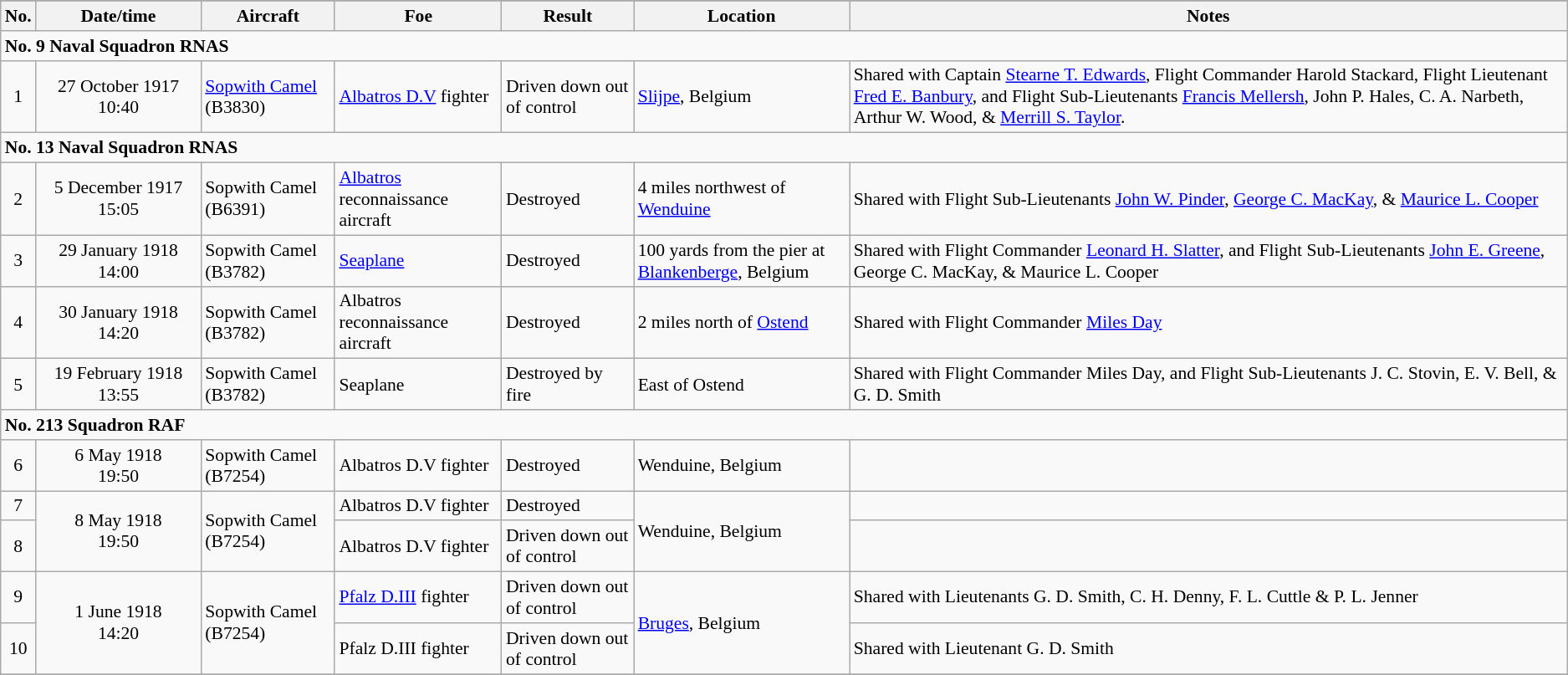<table class="wikitable" style="font-size:90%;">
<tr>
</tr>
<tr>
<th>No.</th>
<th width="125">Date/time</th>
<th width="100">Aircraft</th>
<th>Foe</th>
<th>Result</th>
<th>Location</th>
<th>Notes</th>
</tr>
<tr>
<td colspan="7"><strong>No. 9 Naval Squadron RNAS</strong></td>
</tr>
<tr>
<td align="center">1</td>
<td align="center">27 October 1917<br>10:40</td>
<td><a href='#'>Sopwith Camel</a><br>(B3830)</td>
<td><a href='#'>Albatros D.V</a> fighter</td>
<td>Driven down out of control</td>
<td><a href='#'>Slijpe</a>, Belgium</td>
<td>Shared with Captain <a href='#'>Stearne T. Edwards</a>, Flight Commander Harold Stackard, Flight Lieutenant <a href='#'>Fred E. Banbury</a>, and Flight Sub-Lieutenants <a href='#'>Francis Mellersh</a>, John P. Hales, C. A. Narbeth, Arthur W. Wood, & <a href='#'>Merrill S. Taylor</a>.</td>
</tr>
<tr>
<td colspan="7"><strong>No. 13 Naval Squadron RNAS</strong></td>
</tr>
<tr>
<td align="center">2</td>
<td align="center">5 December 1917<br>15:05</td>
<td>Sopwith Camel<br>(B6391)</td>
<td><a href='#'>Albatros</a> reconnaissance aircraft</td>
<td>Destroyed</td>
<td>4 miles northwest of <a href='#'>Wenduine</a></td>
<td>Shared with Flight Sub-Lieutenants <a href='#'>John W. Pinder</a>, <a href='#'>George C. MacKay</a>, & <a href='#'>Maurice L. Cooper</a></td>
</tr>
<tr>
<td align="center">3</td>
<td align="center">29 January 1918<br>14:00</td>
<td>Sopwith Camel<br>(B3782)</td>
<td><a href='#'>Seaplane</a></td>
<td>Destroyed</td>
<td>100 yards from the pier at <a href='#'>Blankenberge</a>, Belgium</td>
<td>Shared with Flight Commander <a href='#'>Leonard H. Slatter</a>, and Flight Sub-Lieutenants <a href='#'>John E. Greene</a>, George C. MacKay, & Maurice L. Cooper</td>
</tr>
<tr>
<td align="center">4</td>
<td align="center">30 January 1918<br>14:20</td>
<td>Sopwith Camel<br>(B3782)</td>
<td>Albatros reconnaissance aircraft</td>
<td>Destroyed</td>
<td>2 miles north of <a href='#'>Ostend</a></td>
<td>Shared with Flight Commander <a href='#'>Miles Day</a></td>
</tr>
<tr>
<td align="center">5</td>
<td align="center">19 February 1918<br>13:55</td>
<td>Sopwith Camel<br>(B3782)</td>
<td>Seaplane</td>
<td>Destroyed by fire</td>
<td>East of Ostend</td>
<td>Shared with Flight Commander Miles Day, and Flight Sub-Lieutenants J. C. Stovin, E. V. Bell, & G. D. Smith</td>
</tr>
<tr>
<td colspan="7"><strong>No. 213 Squadron RAF</strong></td>
</tr>
<tr>
<td align="center">6</td>
<td align="center">6 May 1918<br>19:50</td>
<td>Sopwith Camel<br>(B7254)</td>
<td>Albatros D.V fighter</td>
<td>Destroyed</td>
<td>Wenduine, Belgium</td>
<td></td>
</tr>
<tr>
<td align="center">7</td>
<td align="center" rowspan="2">8 May 1918<br>19:50</td>
<td rowspan="2">Sopwith Camel<br>(B7254)</td>
<td>Albatros D.V fighter</td>
<td>Destroyed</td>
<td rowspan="2">Wenduine, Belgium</td>
<td></td>
</tr>
<tr>
<td align="center">8</td>
<td>Albatros D.V fighter</td>
<td>Driven down out of control</td>
<td></td>
</tr>
<tr>
<td align="center">9</td>
<td align="center" rowspan="2">1 June 1918<br>14:20</td>
<td rowspan="2">Sopwith Camel<br>(B7254)</td>
<td><a href='#'>Pfalz D.III</a> fighter</td>
<td>Driven down out of control</td>
<td rowspan="2"><a href='#'>Bruges</a>, Belgium</td>
<td>Shared with Lieutenants G. D. Smith, C. H. Denny, F. L. Cuttle &  P. L. Jenner</td>
</tr>
<tr>
<td align="center">10</td>
<td>Pfalz D.III fighter</td>
<td>Driven down out of control</td>
<td>Shared with Lieutenant G. D. Smith</td>
</tr>
<tr>
</tr>
</table>
